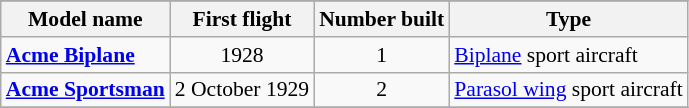<table class="wikitable" align=center style="font-size:90%;">
<tr>
</tr>
<tr style="background:#efefef;">
<th>Model name</th>
<th>First flight</th>
<th>Number built</th>
<th>Type</th>
</tr>
<tr>
<td align=left><strong><a href='#'>Acme Biplane</a></strong></td>
<td align=center>1928</td>
<td align=center>1</td>
<td align=left><a href='#'>Biplane</a> sport aircraft</td>
</tr>
<tr>
<td align=left><strong><a href='#'>Acme Sportsman</a></strong></td>
<td align=center>2 October 1929</td>
<td align=center>2</td>
<td align=left><a href='#'>Parasol wing</a> sport aircraft</td>
</tr>
<tr>
</tr>
</table>
